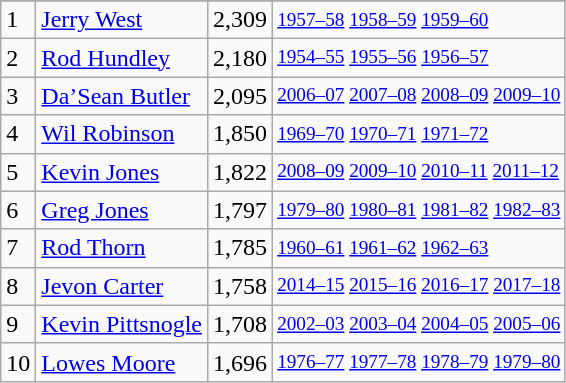<table class="wikitable">
<tr>
</tr>
<tr>
<td>1</td>
<td><a href='#'>Jerry West</a></td>
<td>2,309</td>
<td style="font-size:80%;"><a href='#'>1957–58</a> <a href='#'>1958–59</a> <a href='#'>1959–60</a></td>
</tr>
<tr>
<td>2</td>
<td><a href='#'>Rod Hundley</a></td>
<td>2,180</td>
<td style="font-size:80%;"><a href='#'>1954–55</a> <a href='#'>1955–56</a> <a href='#'>1956–57</a></td>
</tr>
<tr>
<td>3</td>
<td><a href='#'>Da’Sean Butler</a></td>
<td>2,095</td>
<td style="font-size:80%;"><a href='#'>2006–07</a> <a href='#'>2007–08</a> <a href='#'>2008–09</a> <a href='#'>2009–10</a></td>
</tr>
<tr>
<td>4</td>
<td><a href='#'>Wil Robinson</a></td>
<td>1,850</td>
<td style="font-size:80%;"><a href='#'>1969–70</a> <a href='#'>1970–71</a> <a href='#'>1971–72</a></td>
</tr>
<tr>
<td>5</td>
<td><a href='#'>Kevin Jones</a></td>
<td>1,822</td>
<td style="font-size:80%;"><a href='#'>2008–09</a> <a href='#'>2009–10</a> <a href='#'>2010–11</a> <a href='#'>2011–12</a></td>
</tr>
<tr>
<td>6</td>
<td><a href='#'>Greg Jones</a></td>
<td>1,797</td>
<td style="font-size:80%;"><a href='#'>1979–80</a> <a href='#'>1980–81</a> <a href='#'>1981–82</a> <a href='#'>1982–83</a></td>
</tr>
<tr>
<td>7</td>
<td><a href='#'>Rod Thorn</a></td>
<td>1,785</td>
<td style="font-size:80%;"><a href='#'>1960–61</a> <a href='#'>1961–62</a> <a href='#'>1962–63</a></td>
</tr>
<tr>
<td>8</td>
<td><a href='#'>Jevon Carter</a></td>
<td>1,758</td>
<td style="font-size:80%;"><a href='#'>2014–15</a> <a href='#'>2015–16</a> <a href='#'>2016–17</a> <a href='#'>2017–18</a></td>
</tr>
<tr>
<td>9</td>
<td><a href='#'>Kevin Pittsnogle</a></td>
<td>1,708</td>
<td style="font-size:80%;"><a href='#'>2002–03</a> <a href='#'>2003–04</a> <a href='#'>2004–05</a> <a href='#'>2005–06</a></td>
</tr>
<tr>
<td>10</td>
<td><a href='#'>Lowes Moore</a></td>
<td>1,696</td>
<td style="font-size:80%;"><a href='#'>1976–77</a> <a href='#'>1977–78</a> <a href='#'>1978–79</a> <a href='#'>1979–80</a></td>
</tr>
</table>
